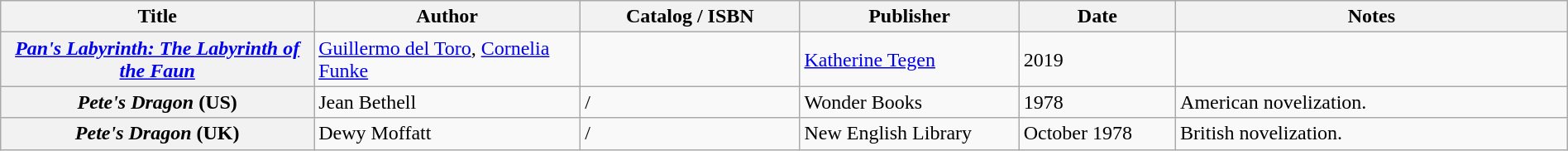<table class="wikitable sortable" style="width:100%;">
<tr>
<th width=20%>Title</th>
<th width=17%>Author</th>
<th width=14%>Catalog / ISBN</th>
<th width=14%>Publisher</th>
<th width=10%>Date</th>
<th width=25%>Notes</th>
</tr>
<tr>
<th><em><a href='#'>Pan's Labyrinth: The Labyrinth of the Faun</a></em></th>
<td><a href='#'>Guillermo del Toro</a>, <a href='#'>Cornelia Funke</a></td>
<td></td>
<td><a href='#'>Katherine Tegen</a></td>
<td>2019</td>
<td></td>
</tr>
<tr>
<th><em>Pete's Dragon</em> (US)</th>
<td>Jean Bethell</td>
<td> / </td>
<td>Wonder Books</td>
<td>1978</td>
<td>American novelization.</td>
</tr>
<tr>
<th><em>Pete's Dragon</em> (UK)</th>
<td>Dewy Moffatt</td>
<td> / </td>
<td>New English Library</td>
<td>October 1978</td>
<td>British novelization.</td>
</tr>
</table>
